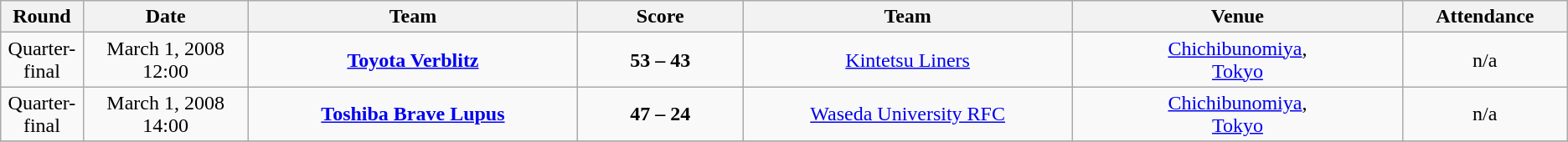<table class="wikitable" style="text-align: center;">
<tr>
<th width=5%>Round</th>
<th width=10%>Date</th>
<th width=20%>Team</th>
<th width=10%>Score</th>
<th width=20%>Team</th>
<th width=20%>Venue</th>
<th width=10%>Attendance</th>
</tr>
<tr>
<td>Quarter-final</td>
<td>March 1, 2008 12:00<br></td>
<td><strong><a href='#'>Toyota Verblitz</a></strong></td>
<td><strong>53 – 43</strong><br></td>
<td><a href='#'>Kintetsu Liners</a></td>
<td><a href='#'>Chichibunomiya</a>,<br><a href='#'>Tokyo</a></td>
<td>n/a</td>
</tr>
<tr>
<td>Quarter-final</td>
<td>March 1, 2008 14:00<br></td>
<td><strong><a href='#'>Toshiba Brave Lupus</a></strong></td>
<td><strong>47 – 24</strong><br></td>
<td><a href='#'>Waseda University RFC</a></td>
<td><a href='#'>Chichibunomiya</a>,<br><a href='#'>Tokyo</a></td>
<td>n/a</td>
</tr>
<tr>
</tr>
</table>
